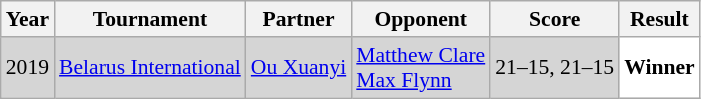<table class="sortable wikitable" style="font-size: 90%;">
<tr>
<th>Year</th>
<th>Tournament</th>
<th>Partner</th>
<th>Opponent</th>
<th>Score</th>
<th>Result</th>
</tr>
<tr style="background:#D5D5D5">
<td align="center">2019</td>
<td align="left"><a href='#'>Belarus International</a></td>
<td align="left"> <a href='#'>Ou Xuanyi</a></td>
<td align="left"> <a href='#'>Matthew Clare</a> <br>  <a href='#'>Max Flynn</a></td>
<td align="left">21–15, 21–15</td>
<td style="text-align:left; background:white"> <strong>Winner</strong></td>
</tr>
</table>
